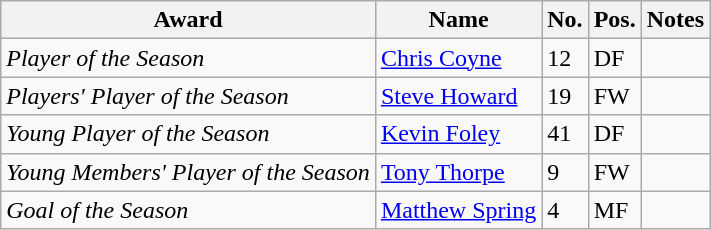<table class="wikitable" style="text-align:center">
<tr>
<th>Award</th>
<th>Name</th>
<th>No.</th>
<th>Pos.</th>
<th>Notes</th>
</tr>
<tr>
<td align="left"><em>Player of the Season</em></td>
<td align="left"> <a href='#'>Chris Coyne</a></td>
<td align="left">12</td>
<td align="left">DF</td>
<td align="center"></td>
</tr>
<tr>
<td align="left"><em>Players' Player of the Season</em></td>
<td align="left"> <a href='#'>Steve Howard</a></td>
<td align="left">19</td>
<td align="left">FW</td>
<td align="center"></td>
</tr>
<tr>
<td align="left"><em>Young Player of the Season</em></td>
<td align="left"> <a href='#'>Kevin Foley</a></td>
<td align="left">41</td>
<td align="left">DF</td>
<td align="center"></td>
</tr>
<tr>
<td align="left"><em>Young Members' Player of the Season</em></td>
<td align="left"> <a href='#'>Tony Thorpe</a></td>
<td align="left">9</td>
<td align="left">FW</td>
<td align="center"></td>
</tr>
<tr>
<td align="left"><em>Goal of the Season</em></td>
<td align="left"> <a href='#'>Matthew Spring</a></td>
<td align="left">4</td>
<td align="left">MF</td>
<td align="center"></td>
</tr>
</table>
